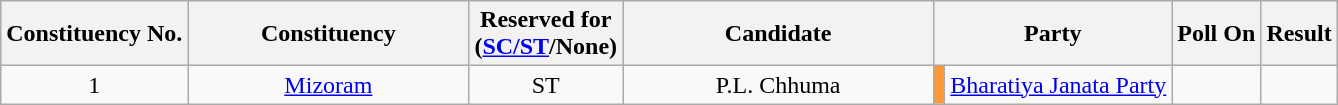<table class="wikitable sortable" style="text-align:center;">
<tr>
<th>Constituency No.</th>
<th style="width:180px;">Constituency</th>
<th>Reserved for<br>(<a href='#'>SC/ST</a>/None)</th>
<th style="width:200px;">Candidate</th>
<th colspan="2">Party</th>
<th>Poll On</th>
<th>Result</th>
</tr>
<tr>
<td style="text-align:center;">1</td>
<td><a href='#'>Mizoram</a></td>
<td>ST</td>
<td>P.L. Chhuma</td>
<td bgcolor=#FF9933></td>
<td><a href='#'>Bharatiya Janata Party</a></td>
<td></td>
<td></td>
</tr>
</table>
